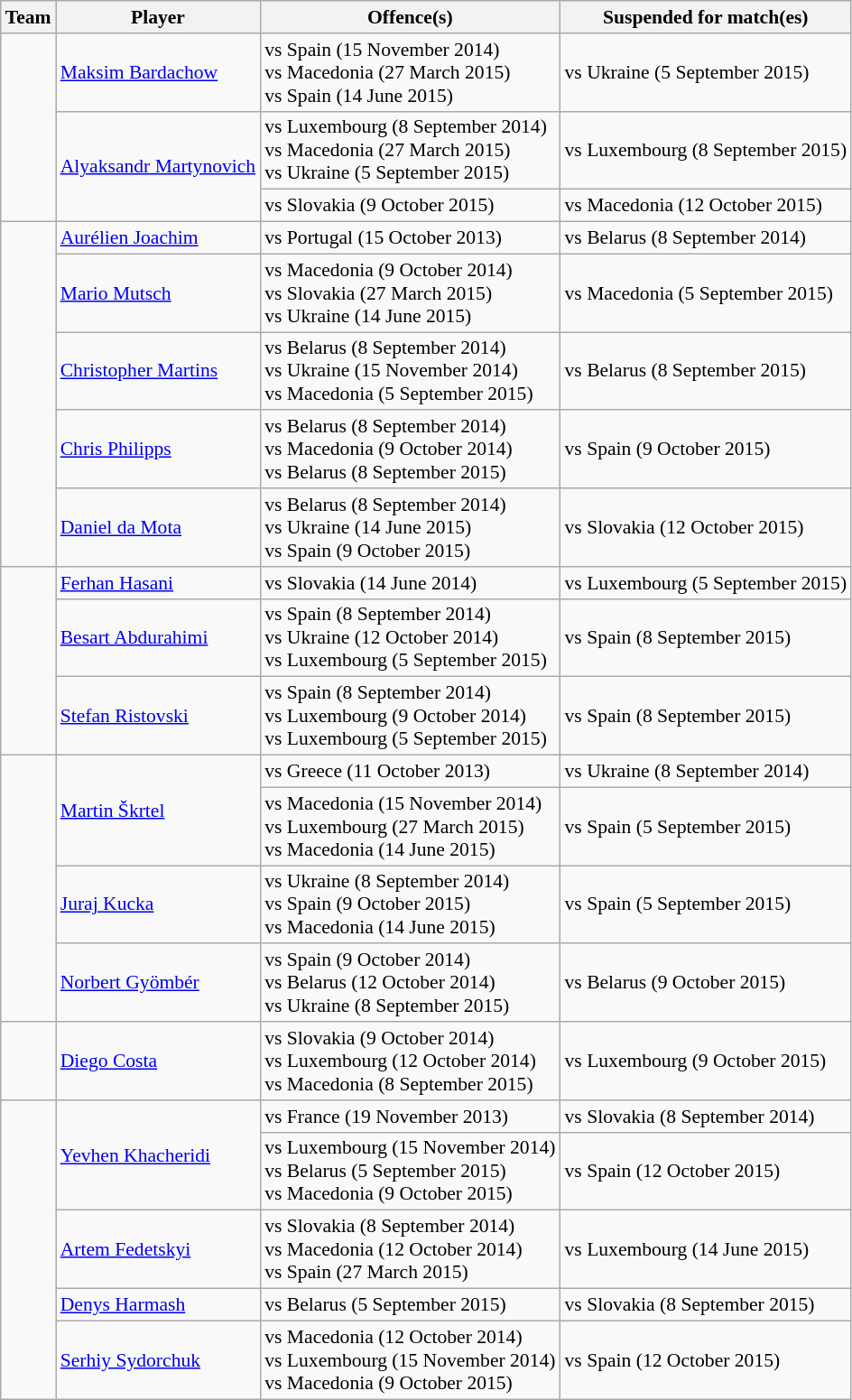<table class="wikitable" style="font-size:90%">
<tr>
<th>Team</th>
<th>Player</th>
<th>Offence(s)</th>
<th>Suspended for match(es)</th>
</tr>
<tr>
<td rowspan=3></td>
<td><a href='#'>Maksim Bardachow</a></td>
<td> vs Spain (15 November 2014)<br> vs Macedonia (27 March 2015)<br> vs Spain (14 June 2015)</td>
<td>vs Ukraine (5 September 2015)</td>
</tr>
<tr>
<td rowspan=2><a href='#'>Alyaksandr Martynovich</a></td>
<td> vs Luxembourg (8 September 2014)<br> vs Macedonia (27 March 2015)<br> vs Ukraine (5 September 2015)</td>
<td>vs Luxembourg (8 September 2015)</td>
</tr>
<tr>
<td> vs Slovakia (9 October 2015)</td>
<td>vs Macedonia (12 October 2015)</td>
</tr>
<tr>
<td rowspan=5></td>
<td><a href='#'>Aurélien Joachim</a></td>
<td> vs Portugal (15 October 2013)</td>
<td>vs Belarus (8 September 2014)</td>
</tr>
<tr>
<td><a href='#'>Mario Mutsch</a></td>
<td> vs Macedonia (9 October 2014)<br> vs Slovakia (27 March 2015)<br> vs Ukraine (14 June 2015)</td>
<td>vs Macedonia (5 September 2015)</td>
</tr>
<tr>
<td><a href='#'>Christopher Martins</a></td>
<td> vs Belarus (8 September 2014)<br> vs Ukraine (15 November 2014)<br> vs Macedonia (5 September 2015)</td>
<td>vs Belarus (8 September 2015)</td>
</tr>
<tr>
<td><a href='#'>Chris Philipps</a></td>
<td> vs Belarus (8 September 2014)<br> vs Macedonia (9 October 2014)<br> vs Belarus (8 September 2015)</td>
<td>vs Spain (9 October 2015)</td>
</tr>
<tr>
<td><a href='#'>Daniel da Mota</a></td>
<td> vs Belarus (8 September 2014)<br> vs Ukraine (14 June 2015)<br> vs Spain (9 October 2015)</td>
<td>vs Slovakia (12 October 2015)</td>
</tr>
<tr>
<td rowspan=3></td>
<td><a href='#'>Ferhan Hasani</a></td>
<td> vs Slovakia (14 June 2014)</td>
<td>vs Luxembourg (5 September 2015)</td>
</tr>
<tr>
<td><a href='#'>Besart Abdurahimi</a></td>
<td> vs Spain (8 September 2014)<br> vs Ukraine (12 October 2014)<br> vs Luxembourg (5 September 2015)</td>
<td>vs Spain (8 September 2015)</td>
</tr>
<tr>
<td><a href='#'>Stefan Ristovski</a></td>
<td> vs Spain (8 September 2014)<br> vs Luxembourg (9 October 2014)<br> vs Luxembourg (5 September 2015)</td>
<td>vs Spain (8 September 2015)</td>
</tr>
<tr>
<td rowspan=4></td>
<td rowspan=2><a href='#'>Martin Škrtel</a></td>
<td> vs Greece (11 October 2013)</td>
<td>vs Ukraine (8 September 2014)</td>
</tr>
<tr>
<td> vs Macedonia (15 November 2014)<br> vs Luxembourg (27 March 2015)<br> vs Macedonia (14 June 2015)</td>
<td>vs Spain (5 September 2015)</td>
</tr>
<tr>
<td><a href='#'>Juraj Kucka</a></td>
<td> vs Ukraine (8 September 2014)<br> vs Spain (9 October 2015)<br> vs Macedonia (14 June 2015)</td>
<td>vs Spain (5 September 2015)</td>
</tr>
<tr>
<td><a href='#'>Norbert Gyömbér</a></td>
<td> vs Spain (9 October 2014)<br> vs Belarus (12 October 2014)<br> vs Ukraine (8 September 2015)</td>
<td>vs Belarus (9 October 2015)</td>
</tr>
<tr>
<td></td>
<td><a href='#'>Diego Costa</a></td>
<td> vs Slovakia (9 October 2014)<br> vs Luxembourg (12 October 2014)<br> vs Macedonia (8 September 2015)</td>
<td>vs Luxembourg (9 October 2015)</td>
</tr>
<tr>
<td rowspan=5></td>
<td rowspan=2><a href='#'>Yevhen Khacheridi</a></td>
<td> vs France (19 November 2013)</td>
<td>vs Slovakia (8 September 2014)</td>
</tr>
<tr>
<td> vs Luxembourg (15 November 2014)<br> vs Belarus (5 September 2015)<br> vs Macedonia (9 October 2015)</td>
<td>vs Spain (12 October 2015)</td>
</tr>
<tr>
<td><a href='#'>Artem Fedetskyi</a></td>
<td> vs Slovakia (8 September 2014)<br> vs Macedonia (12 October 2014)<br> vs Spain (27 March 2015)</td>
<td>vs Luxembourg (14 June 2015)</td>
</tr>
<tr>
<td><a href='#'>Denys Harmash</a></td>
<td> vs Belarus (5 September 2015)</td>
<td>vs Slovakia (8 September 2015)</td>
</tr>
<tr>
<td><a href='#'>Serhiy Sydorchuk</a></td>
<td> vs Macedonia (12 October 2014)<br> vs Luxembourg (15 November 2014)<br> vs Macedonia (9 October 2015)</td>
<td>vs Spain (12 October 2015)</td>
</tr>
</table>
